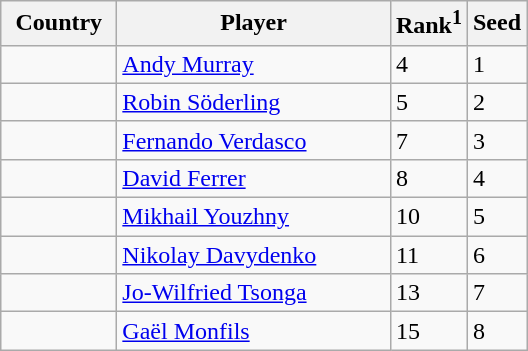<table class="sortable wikitable">
<tr>
<th width="70">Country</th>
<th width="175">Player</th>
<th>Rank<sup>1</sup></th>
<th>Seed</th>
</tr>
<tr>
<td></td>
<td><a href='#'>Andy Murray</a></td>
<td>4</td>
<td>1</td>
</tr>
<tr>
<td></td>
<td><a href='#'>Robin Söderling</a></td>
<td>5</td>
<td>2</td>
</tr>
<tr>
<td></td>
<td><a href='#'>Fernando Verdasco</a></td>
<td>7</td>
<td>3</td>
</tr>
<tr>
<td></td>
<td><a href='#'>David Ferrer</a></td>
<td>8</td>
<td>4</td>
</tr>
<tr>
<td></td>
<td><a href='#'>Mikhail Youzhny</a></td>
<td>10</td>
<td>5</td>
</tr>
<tr>
<td></td>
<td><a href='#'>Nikolay Davydenko</a></td>
<td>11</td>
<td>6</td>
</tr>
<tr>
<td></td>
<td><a href='#'>Jo-Wilfried Tsonga</a></td>
<td>13</td>
<td>7</td>
</tr>
<tr>
<td></td>
<td><a href='#'>Gaël Monfils</a></td>
<td>15</td>
<td>8</td>
</tr>
</table>
